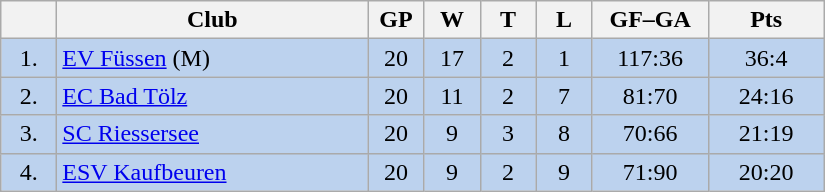<table class="wikitable">
<tr>
<th width="30"></th>
<th width="200">Club</th>
<th width="30">GP</th>
<th width="30">W</th>
<th width="30">T</th>
<th width="30">L</th>
<th width="70">GF–GA</th>
<th width="70">Pts</th>
</tr>
<tr bgcolor="#BCD2EE" align="center">
<td>1.</td>
<td align="left"><a href='#'>EV Füssen</a> (M)</td>
<td>20</td>
<td>17</td>
<td>2</td>
<td>1</td>
<td>117:36</td>
<td>36:4</td>
</tr>
<tr bgcolor=#BCD2EE align="center">
<td>2.</td>
<td align="left"><a href='#'>EC Bad Tölz</a></td>
<td>20</td>
<td>11</td>
<td>2</td>
<td>7</td>
<td>81:70</td>
<td>24:16</td>
</tr>
<tr bgcolor=#BCD2EE align="center">
<td>3.</td>
<td align="left"><a href='#'>SC Riessersee</a></td>
<td>20</td>
<td>9</td>
<td>3</td>
<td>8</td>
<td>70:66</td>
<td>21:19</td>
</tr>
<tr bgcolor=#BCD2EE align="center">
<td>4.</td>
<td align="left"><a href='#'>ESV Kaufbeuren</a></td>
<td>20</td>
<td>9</td>
<td>2</td>
<td>9</td>
<td>71:90</td>
<td>20:20</td>
</tr>
</table>
